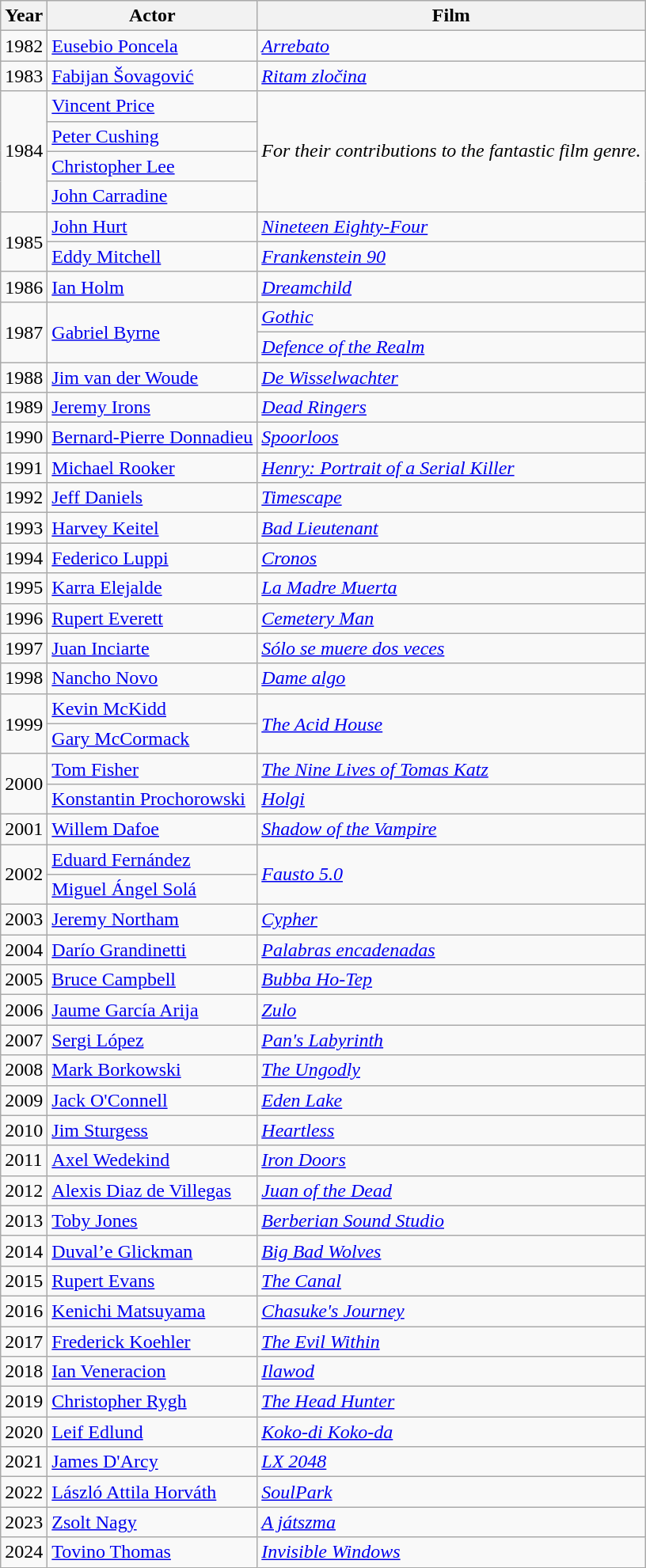<table class="wikitable">
<tr>
<th>Year</th>
<th>Actor</th>
<th>Film</th>
</tr>
<tr>
<td>1982</td>
<td> <a href='#'>Eusebio Poncela</a></td>
<td><em><a href='#'>Arrebato</a></em></td>
</tr>
<tr>
<td>1983</td>
<td> <a href='#'>Fabijan Šovagović</a></td>
<td><em><a href='#'>Ritam zločina</a></em></td>
</tr>
<tr>
<td rowspan="4">1984</td>
<td> <a href='#'>Vincent Price</a></td>
<td rowspan="4"><em>For their contributions to the fantastic film genre.</em></td>
</tr>
<tr>
<td> <a href='#'>Peter Cushing</a></td>
</tr>
<tr>
<td> <a href='#'>Christopher Lee</a></td>
</tr>
<tr>
<td> <a href='#'>John Carradine</a></td>
</tr>
<tr>
<td rowspan="2">1985</td>
<td> <a href='#'>John Hurt</a></td>
<td><em><a href='#'>Nineteen Eighty-Four</a></em></td>
</tr>
<tr>
<td> <a href='#'>Eddy Mitchell</a></td>
<td><em><a href='#'>Frankenstein 90</a></em></td>
</tr>
<tr>
<td>1986</td>
<td> <a href='#'>Ian Holm</a></td>
<td><em><a href='#'>Dreamchild</a></em></td>
</tr>
<tr>
<td rowspan="2">1987</td>
<td rowspan="2"> <a href='#'>Gabriel Byrne</a></td>
<td><em><a href='#'>Gothic</a></em></td>
</tr>
<tr>
<td><em><a href='#'>Defence of the Realm</a></em></td>
</tr>
<tr>
<td>1988</td>
<td> <a href='#'>Jim van der Woude</a></td>
<td><em><a href='#'>De Wisselwachter</a></em></td>
</tr>
<tr>
<td>1989</td>
<td> <a href='#'>Jeremy Irons</a></td>
<td><em><a href='#'>Dead Ringers</a></em></td>
</tr>
<tr>
<td>1990</td>
<td> <a href='#'>Bernard-Pierre Donnadieu</a></td>
<td><em><a href='#'>Spoorloos</a></em></td>
</tr>
<tr>
<td>1991</td>
<td> <a href='#'>Michael Rooker</a></td>
<td><em><a href='#'>Henry: Portrait of a Serial Killer</a></em></td>
</tr>
<tr>
<td>1992</td>
<td> <a href='#'>Jeff Daniels</a></td>
<td><em><a href='#'>Timescape</a></em></td>
</tr>
<tr>
<td>1993</td>
<td> <a href='#'>Harvey Keitel</a></td>
<td><em><a href='#'>Bad Lieutenant</a></em></td>
</tr>
<tr>
<td>1994</td>
<td> <a href='#'>Federico Luppi</a></td>
<td><em><a href='#'>Cronos</a></em></td>
</tr>
<tr>
<td>1995</td>
<td> <a href='#'>Karra Elejalde</a></td>
<td><em><a href='#'>La Madre Muerta</a></em></td>
</tr>
<tr>
<td>1996</td>
<td> <a href='#'>Rupert Everett</a></td>
<td><em><a href='#'>Cemetery Man</a></em></td>
</tr>
<tr>
<td>1997</td>
<td> <a href='#'>Juan Inciarte</a></td>
<td><em><a href='#'>Sólo se muere dos veces</a></em></td>
</tr>
<tr>
<td>1998</td>
<td> <a href='#'>Nancho Novo</a></td>
<td><em><a href='#'>Dame algo</a></em></td>
</tr>
<tr>
<td rowspan="2">1999</td>
<td> <a href='#'>Kevin McKidd</a></td>
<td rowspan="2"><em><a href='#'>The Acid House</a></em></td>
</tr>
<tr>
<td> <a href='#'>Gary McCormack</a></td>
</tr>
<tr>
<td rowspan="2">2000</td>
<td> <a href='#'>Tom Fisher</a></td>
<td><em><a href='#'>The Nine Lives of Tomas Katz</a></em></td>
</tr>
<tr>
<td> <a href='#'>Konstantin Prochorowski</a></td>
<td><em><a href='#'>Holgi</a></em></td>
</tr>
<tr>
<td>2001</td>
<td> <a href='#'>Willem Dafoe</a></td>
<td><em><a href='#'>Shadow of the Vampire</a></em></td>
</tr>
<tr>
<td rowspan="2">2002</td>
<td> <a href='#'>Eduard Fernández</a></td>
<td rowspan="2"><em><a href='#'>Fausto 5.0</a></em></td>
</tr>
<tr>
<td> <a href='#'>Miguel Ángel Solá</a></td>
</tr>
<tr>
<td>2003</td>
<td> <a href='#'>Jeremy Northam</a></td>
<td><em><a href='#'>Cypher</a></em></td>
</tr>
<tr>
<td>2004</td>
<td> <a href='#'>Darío Grandinetti</a></td>
<td><em><a href='#'>Palabras encadenadas</a></em></td>
</tr>
<tr>
<td>2005</td>
<td> <a href='#'>Bruce Campbell</a></td>
<td><em><a href='#'>Bubba Ho-Tep</a></em></td>
</tr>
<tr>
<td>2006</td>
<td> <a href='#'>Jaume García Arija</a></td>
<td><em><a href='#'>Zulo</a></em></td>
</tr>
<tr>
<td>2007</td>
<td> <a href='#'>Sergi López</a></td>
<td><em><a href='#'>Pan's Labyrinth</a></em></td>
</tr>
<tr>
<td>2008</td>
<td> <a href='#'>Mark Borkowski</a></td>
<td><em><a href='#'>The Ungodly</a></em></td>
</tr>
<tr>
<td>2009</td>
<td> <a href='#'>Jack O'Connell</a></td>
<td><em><a href='#'>Eden Lake</a></em></td>
</tr>
<tr>
<td>2010</td>
<td> <a href='#'>Jim Sturgess</a></td>
<td><em><a href='#'>Heartless</a></em></td>
</tr>
<tr>
<td>2011</td>
<td> <a href='#'>Axel Wedekind</a></td>
<td><em><a href='#'>Iron Doors</a></em></td>
</tr>
<tr>
<td>2012</td>
<td> <a href='#'>Alexis Diaz de Villegas</a></td>
<td><em><a href='#'>Juan of the Dead</a></em></td>
</tr>
<tr>
<td>2013</td>
<td> <a href='#'>Toby Jones</a></td>
<td><em><a href='#'>Berberian Sound Studio</a></em></td>
</tr>
<tr>
<td>2014</td>
<td> <a href='#'>Duval’e Glickman</a></td>
<td><em><a href='#'>Big Bad Wolves</a></em></td>
</tr>
<tr>
<td>2015</td>
<td> <a href='#'>Rupert Evans</a></td>
<td><em><a href='#'>The Canal</a></em></td>
</tr>
<tr>
<td>2016</td>
<td> <a href='#'>Kenichi Matsuyama</a></td>
<td><em><a href='#'>Chasuke's Journey</a></em></td>
</tr>
<tr>
<td>2017</td>
<td> <a href='#'>Frederick Koehler</a></td>
<td><em><a href='#'>The Evil Within</a></em></td>
</tr>
<tr>
<td>2018</td>
<td> <a href='#'>Ian Veneracion</a></td>
<td><em><a href='#'>Ilawod</a></em></td>
</tr>
<tr>
<td>2019</td>
<td> <a href='#'>Christopher Rygh</a></td>
<td><em><a href='#'>The Head Hunter</a></em></td>
</tr>
<tr>
<td>2020</td>
<td> <a href='#'>Leif Edlund</a></td>
<td><em><a href='#'>Koko-di Koko-da</a></em></td>
</tr>
<tr>
<td>2021</td>
<td> <a href='#'>James D'Arcy</a></td>
<td><em><a href='#'>LX 2048</a></em></td>
</tr>
<tr>
<td>2022</td>
<td> <a href='#'>László Attila Horváth</a></td>
<td><em><a href='#'>SoulPark</a></em></td>
</tr>
<tr>
<td>2023</td>
<td> <a href='#'>Zsolt Nagy</a></td>
<td><em><a href='#'>A játszma</a></em></td>
</tr>
<tr>
<td>2024</td>
<td> <a href='#'>Tovino Thomas</a></td>
<td><em><a href='#'>Invisible Windows</a></em></td>
</tr>
</table>
